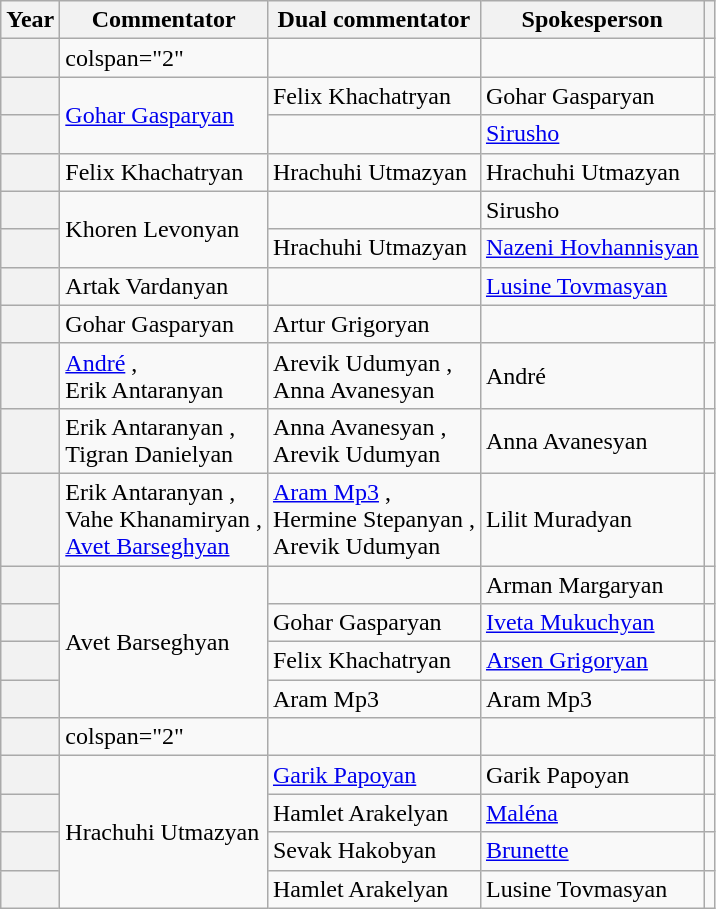<table class="wikitable sortable plainrowheaders">
<tr>
<th scope="col">Year</th>
<th scope="col">Commentator</th>
<th scope="col">Dual commentator</th>
<th scope="col">Spokesperson</th>
<th scope="col" class="unsortable"></th>
</tr>
<tr>
<th scope="row"></th>
<td>colspan="2"</td>
<td></td>
<td></td>
</tr>
<tr>
<th scope="row"></th>
<td rowspan="2"><a href='#'>Gohar Gasparyan</a></td>
<td>Felix Khachatryan</td>
<td>Gohar Gasparyan</td>
<td></td>
</tr>
<tr>
<th scope="row"></th>
<td></td>
<td><a href='#'>Sirusho</a></td>
<td></td>
</tr>
<tr>
<th scope="row"></th>
<td>Felix Khachatryan</td>
<td>Hrachuhi Utmazyan</td>
<td>Hrachuhi Utmazyan</td>
<td></td>
</tr>
<tr>
<th scope="row"></th>
<td rowspan="2">Khoren Levonyan</td>
<td></td>
<td>Sirusho</td>
<td></td>
</tr>
<tr>
<th scope="row"></th>
<td>Hrachuhi Utmazyan</td>
<td><a href='#'>Nazeni Hovhannisyan</a></td>
<td></td>
</tr>
<tr>
<th scope="row"></th>
<td>Artak Vardanyan</td>
<td></td>
<td><a href='#'>Lusine Tovmasyan</a></td>
<td></td>
</tr>
<tr>
<th scope="row"></th>
<td>Gohar Gasparyan</td>
<td>Artur Grigoryan</td>
<td></td>
<td></td>
</tr>
<tr>
<th scope="row"></th>
<td><a href='#'>André</a> ,<br>Erik Antaranyan </td>
<td>Arevik Udumyan ,<br>Anna Avanesyan </td>
<td>André</td>
<td></td>
</tr>
<tr>
<th scope="row"></th>
<td>Erik Antaranyan ,<br>Tigran Danielyan </td>
<td>Anna Avanesyan ,<br> Arevik Udumyan </td>
<td>Anna Avanesyan</td>
<td></td>
</tr>
<tr>
<th scope="row"></th>
<td>Erik Antaranyan ,<br> Vahe Khanamiryan ,<br> <a href='#'>Avet Barseghyan</a> </td>
<td><a href='#'>Aram Mp3</a> ,<br> Hermine Stepanyan ,<br> Arevik Udumyan </td>
<td>Lilit Muradyan</td>
<td></td>
</tr>
<tr>
<th scope="row"></th>
<td rowspan="4">Avet Barseghyan</td>
<td></td>
<td>Arman Margaryan</td>
<td></td>
</tr>
<tr>
<th scope="row"></th>
<td>Gohar Gasparyan</td>
<td><a href='#'>Iveta Mukuchyan</a></td>
<td></td>
</tr>
<tr>
<th scope="row"></th>
<td>Felix Khachatryan</td>
<td><a href='#'>Arsen Grigoryan</a></td>
<td></td>
</tr>
<tr>
<th scope="row"></th>
<td>Aram Mp3</td>
<td>Aram Mp3</td>
<td></td>
</tr>
<tr>
<th scope="row"></th>
<td>colspan="2" </td>
<td></td>
<td></td>
</tr>
<tr>
<th scope="row"></th>
<td rowspan="4">Hrachuhi Utmazyan</td>
<td><a href='#'>Garik Papoyan</a></td>
<td>Garik Papoyan</td>
<td></td>
</tr>
<tr>
<th scope="row"></th>
<td>Hamlet Arakelyan</td>
<td><a href='#'>Maléna</a></td>
<td></td>
</tr>
<tr>
<th scope="row"></th>
<td>Sevak Hakobyan</td>
<td><a href='#'>Brunette</a></td>
<td></td>
</tr>
<tr>
<th scope="row"></th>
<td>Hamlet Arakelyan</td>
<td>Lusine Tovmasyan</td>
<td></td>
</tr>
</table>
